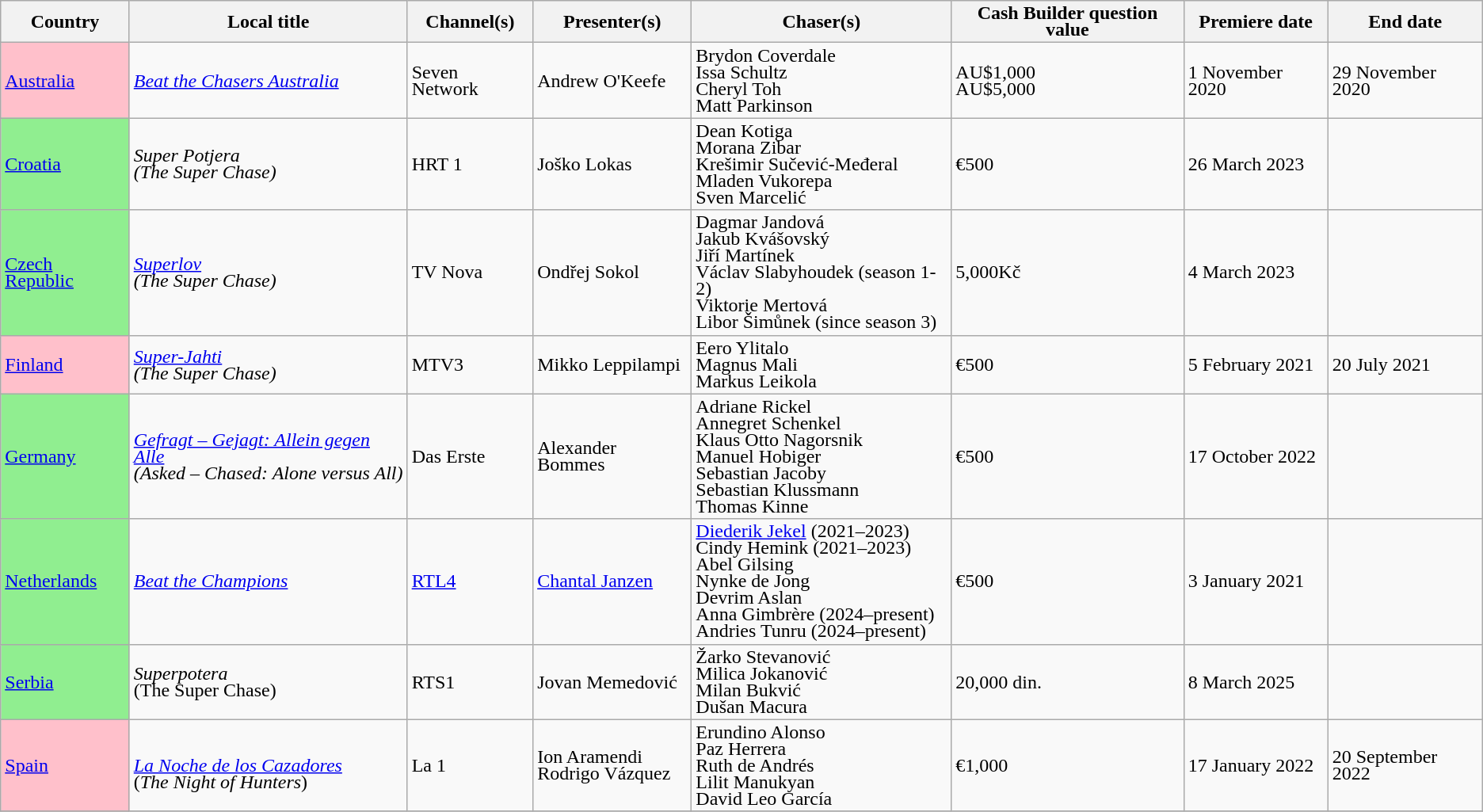<table class="wikitable sortable sticky-header" style="text-align:left; line-height:14px;">
<tr>
<th scope="col">Country</th>
<th scope="col">Local title</th>
<th scope="col">Channel(s)</th>
<th scope="col">Presenter(s)</th>
<th scope="col">Chaser(s)</th>
<th scope="col">Cash Builder question value</th>
<th scope="col">Premiere date</th>
<th scope="col">End date</th>
</tr>
<tr>
<td style="background-color: #FFC0CB"><a href='#'>Australia</a></td>
<td><em><a href='#'>Beat the Chasers Australia</a></em></td>
<td>Seven Network</td>
<td>Andrew O'Keefe</td>
<td>Brydon Coverdale<br>Issa Schultz<br>Cheryl Toh<br>Matt Parkinson</td>
<td>AU$1,000 <br>AU$5,000 </td>
<td>1 November 2020</td>
<td>29 November 2020</td>
</tr>
<tr>
<td style="background-color:lightgreen"><a href='#'>Croatia</a></td>
<td><em>Super Potjera</em><br><em>(The Super Chase)</em></td>
<td>HRT 1</td>
<td>Joško Lokas</td>
<td>Dean Kotiga<br>Morana Zibar<br>Krešimir Sučević-Međeral<br>Mladen Vukorepa<br>Sven Marcelić</td>
<td>€500</td>
<td>26 March 2023</td>
<td></td>
</tr>
<tr>
<td style="background-color:lightgreen"><a href='#'>Czech Republic</a></td>
<td><em><a href='#'>Superlov</a></em><br><em>(The Super Chase)</em></td>
<td>TV Nova</td>
<td>Ondřej Sokol</td>
<td>Dagmar Jandová<br>Jakub Kvášovský<br>Jiří Martínek<br>Václav Slabyhoudek (season 1-2)<br>Viktorie Mertová<br>Libor Šimůnek (since season 3)</td>
<td>5,000Kč</td>
<td>4 March 2023</td>
<td></td>
</tr>
<tr>
<td style="background-color: #FFC0CB"><a href='#'>Finland</a></td>
<td><em><a href='#'>Super-Jahti</a></em><br> <em>(The Super Chase)</em></td>
<td>MTV3</td>
<td>Mikko Leppilampi</td>
<td>Eero Ylitalo<br>Magnus Mali<br>Markus Leikola</td>
<td>€500</td>
<td>5 February 2021</td>
<td>20 July 2021</td>
</tr>
<tr>
<td style="background-color:lightgreen"><a href='#'>Germany</a></td>
<td><em><a href='#'>Gefragt – Gejagt: Allein gegen Alle</a></em><br> <em>(Asked – Chased: Alone versus All)</em></td>
<td>Das Erste</td>
<td>Alexander Bommes</td>
<td>Adriane Rickel<br>Annegret Schenkel<br>Klaus Otto Nagorsnik<br>Manuel Hobiger<br>Sebastian Jacoby<br>Sebastian Klussmann<br>Thomas Kinne</td>
<td>€500</td>
<td>17 October 2022</td>
<td></td>
</tr>
<tr>
<td style="background-color:lightgreen"><a href='#'>Netherlands</a></td>
<td><em><a href='#'>Beat the Champions</a></em></td>
<td><a href='#'>RTL4</a></td>
<td><a href='#'>Chantal Janzen</a></td>
<td><a href='#'>Diederik Jekel</a> (2021–2023) <br> Cindy Hemink (2021–2023) <br> Abel Gilsing <br> Nynke de Jong <br> Devrim Aslan <br> Anna Gimbrère (2024–present) <br> Andries Tunru (2024–present)</td>
<td>€500</td>
<td>3 January 2021</td>
<td></td>
</tr>
<tr>
<td style="background-color: lightgreen"><a href='#'>Serbia</a></td>
<td><em>Superpotera</em><br>(The Super Chase)</td>
<td>RTS1</td>
<td>Jovan Memedović</td>
<td>Žarko Stevanović<br>Milica Jokanović<br>Milan Bukvić<br>Dušan Macura</td>
<td>20,000 din.</td>
<td>8 March 2025</td>
<td></td>
</tr>
<tr>
<td style="background-color:#FFC0CB"><a href='#'>Spain</a></td>
<td style="white-space:nowrap;"><br><em><a href='#'>La Noche de los Cazadores</a></em><br>(<em>The Night of Hunters</em>)</td>
<td>La 1</td>
<td>Ion Aramendi  <br> Rodrigo Vázquez </td>
<td>Erundino Alonso<br>Paz Herrera<br>Ruth de Andrés<br>Lilit Manukyan<br>David Leo García</td>
<td>€1,000</td>
<td>17 January 2022</td>
<td>20 September 2022</td>
</tr>
<tr>
</tr>
</table>
